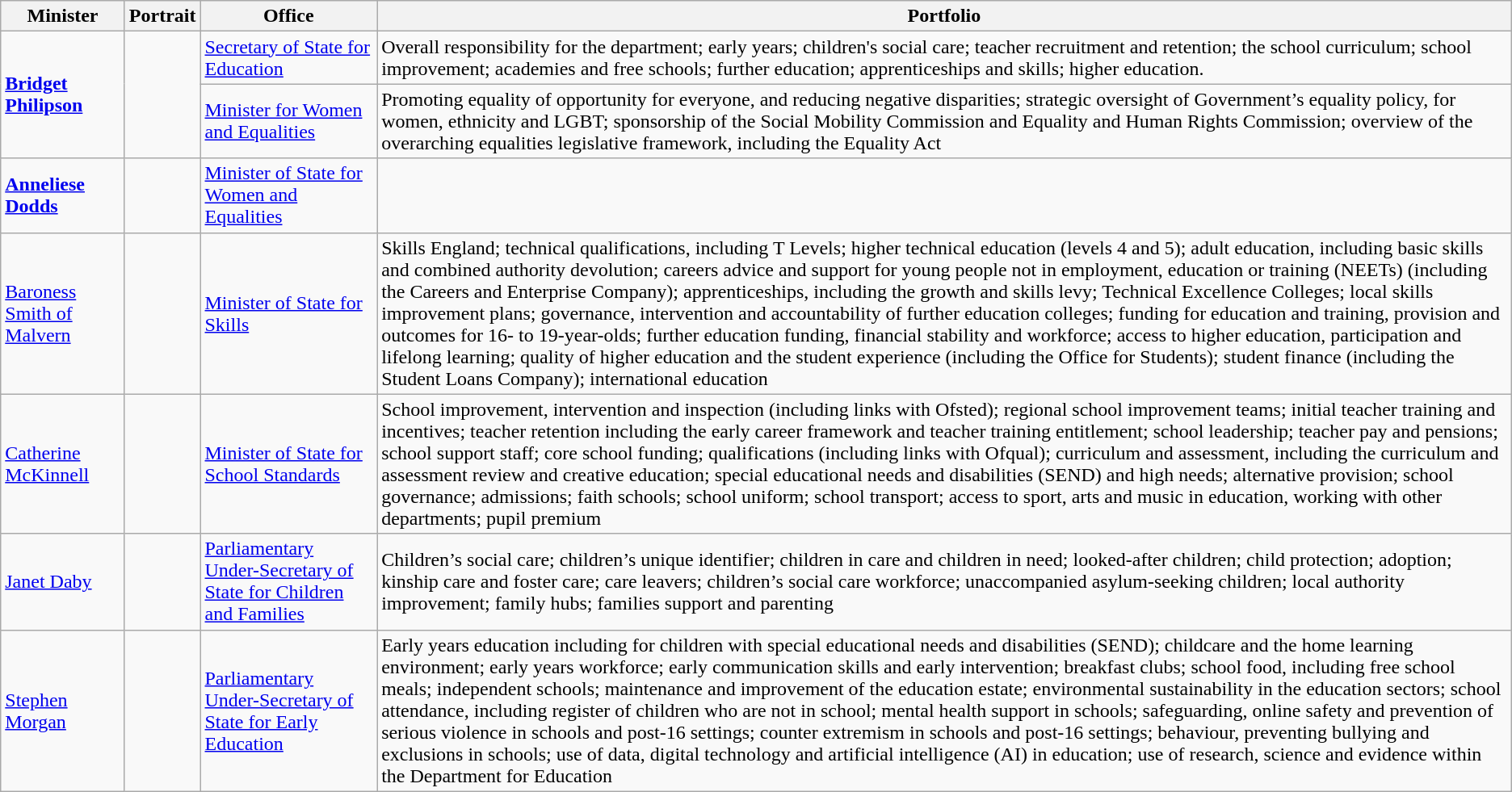<table class=wikitable>
<tr>
<th width=95x>Minister</th>
<th>Portrait</th>
<th>Office</th>
<th>Portfolio</th>
</tr>
<tr>
<td rowspan=2><strong><a href='#'>Bridget Philipson</a></strong> </td>
<td rowspan=2></td>
<td><a href='#'>Secretary of State for Education</a></td>
<td>Overall responsibility for the department; early years; children's social care; teacher recruitment and retention; the school curriculum; school improvement; academies and free schools; further education; apprenticeships and skills; higher education.</td>
</tr>
<tr>
<td><a href='#'>Minister for Women and Equalities</a></td>
<td>Promoting equality of opportunity for everyone, and reducing negative disparities; strategic oversight of Government’s equality policy, for women, ethnicity and LGBT; sponsorship of the Social Mobility Commission and Equality and Human Rights Commission; overview of the overarching equalities legislative framework, including the Equality Act</td>
</tr>
<tr>
<td><strong><a href='#'>Anneliese Dodds</a></strong> </td>
<td></td>
<td><a href='#'>Minister of State for Women and Equalities</a></td>
<td></td>
</tr>
<tr>
<td><a href='#'>Baroness Smith of Malvern</a></td>
<td></td>
<td><a href='#'>Minister of State for Skills</a></td>
<td>Skills England; technical qualifications, including T Levels; higher technical education (levels 4 and 5); adult education, including basic skills and combined authority devolution; careers advice and support for young people not in employment, education or training (NEETs) (including the Careers and Enterprise Company); apprenticeships, including the growth and skills levy; Technical Excellence Colleges; local skills improvement plans; governance, intervention and accountability of further education colleges; funding for education and training, provision and outcomes for 16- to 19-year-olds; further education funding, financial stability and workforce; access to higher education, participation and lifelong learning; quality of higher education and the student experience (including the Office for Students); student finance (including the Student Loans Company); international education</td>
</tr>
<tr>
<td><a href='#'>Catherine McKinnell</a> </td>
<td></td>
<td><a href='#'>Minister of State for School Standards</a></td>
<td>School improvement, intervention and inspection (including links with Ofsted); regional school improvement teams; initial teacher training and incentives; teacher retention including the early career framework and teacher training entitlement; school leadership; teacher pay and pensions; school support staff; core school funding; qualifications (including links with Ofqual); curriculum and assessment, including the curriculum and assessment review and creative education; special educational needs and disabilities (SEND) and high needs; alternative provision; school governance; admissions; faith schools; school uniform; school transport; access to sport, arts and music in education, working with other departments; pupil premium</td>
</tr>
<tr>
<td><a href='#'>Janet Daby</a> </td>
<td></td>
<td><a href='#'>Parliamentary Under-Secretary of State for Children and Families</a></td>
<td>Children’s social care; children’s unique identifier; children in care and children in need; looked-after children; child protection; adoption; kinship care and foster care; care leavers; children’s social care workforce; unaccompanied asylum-seeking children; local authority improvement; family hubs; families support and parenting</td>
</tr>
<tr>
<td><a href='#'>Stephen Morgan</a> </td>
<td></td>
<td><a href='#'>Parliamentary Under-Secretary of State for Early Education</a></td>
<td>Early years education including for children with special educational needs and disabilities (SEND); childcare and the home learning environment; early years workforce; early communication skills and early intervention; breakfast clubs; school food, including free school meals; independent schools; maintenance and improvement of the education estate; environmental sustainability in the education sectors; school attendance, including register of children who are not in school; mental health support in schools; safeguarding, online safety and prevention of serious violence in schools and post-16 settings; counter extremism in schools and post-16 settings; behaviour, preventing bullying and exclusions in schools; use of data, digital technology and artificial intelligence (AI) in education; use of research, science and evidence within the Department for Education</td>
</tr>
</table>
